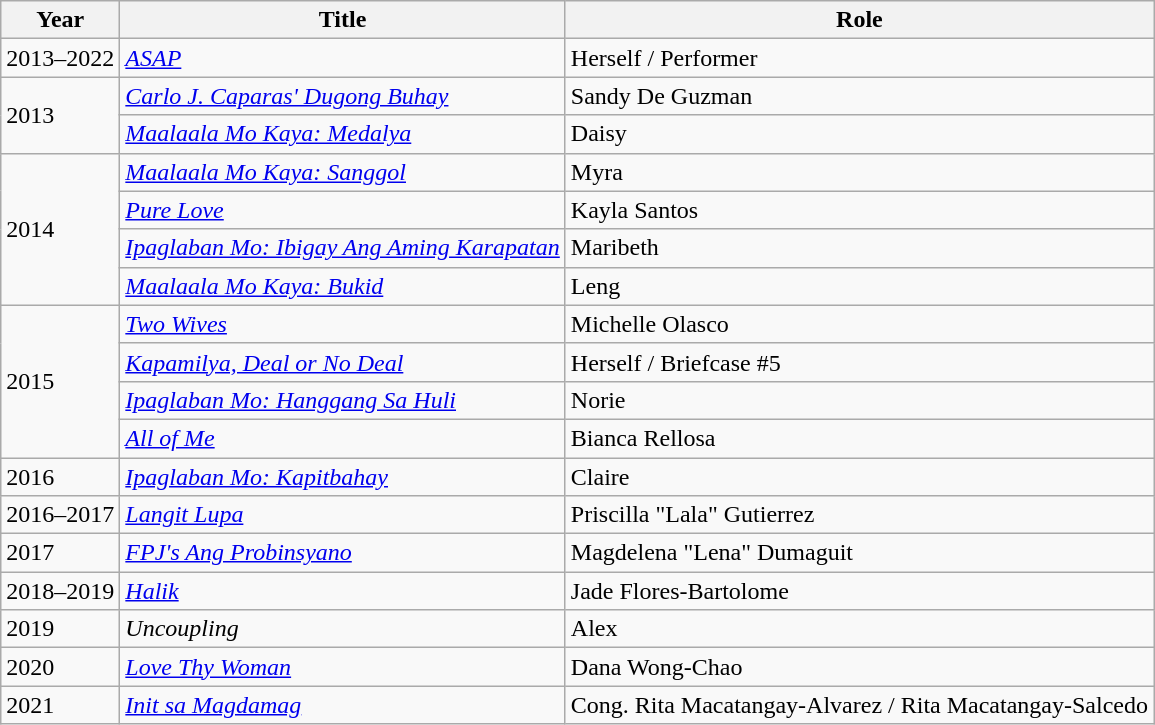<table class="wikitable sortable">
<tr>
<th>Year</th>
<th>Title</th>
<th>Role</th>
</tr>
<tr>
<td>2013–2022</td>
<td><em><a href='#'>ASAP</a></em></td>
<td>Herself / Performer</td>
</tr>
<tr>
<td rowspan="2">2013</td>
<td><em><a href='#'>Carlo J. Caparas' Dugong Buhay</a></em></td>
<td>Sandy De Guzman</td>
</tr>
<tr>
<td><em><a href='#'>Maalaala Mo Kaya: Medalya</a></em></td>
<td>Daisy</td>
</tr>
<tr>
<td rowspan="4">2014</td>
<td><em><a href='#'>Maalaala Mo Kaya: Sanggol</a></em></td>
<td>Myra</td>
</tr>
<tr>
<td><em><a href='#'>Pure Love</a></em></td>
<td>Kayla Santos</td>
</tr>
<tr>
<td><em><a href='#'>Ipaglaban Mo: Ibigay Ang Aming Karapatan</a></em></td>
<td>Maribeth</td>
</tr>
<tr>
<td><em><a href='#'>Maalaala Mo Kaya: Bukid</a></em></td>
<td>Leng</td>
</tr>
<tr>
<td rowspan="4">2015</td>
<td><em><a href='#'>Two Wives</a></em></td>
<td>Michelle Olasco</td>
</tr>
<tr>
<td><em><a href='#'>Kapamilya, Deal or No Deal</a> </em></td>
<td>Herself / Briefcase #5</td>
</tr>
<tr>
<td><em><a href='#'>Ipaglaban Mo: Hanggang Sa Huli</a></em></td>
<td>Norie</td>
</tr>
<tr>
<td><em><a href='#'>All of Me</a></em></td>
<td>Bianca Rellosa</td>
</tr>
<tr>
<td>2016</td>
<td><em><a href='#'>Ipaglaban Mo: Kapitbahay</a></em></td>
<td>Claire</td>
</tr>
<tr>
<td>2016–2017</td>
<td><em><a href='#'>Langit Lupa</a></em></td>
<td>Priscilla "Lala" Gutierrez</td>
</tr>
<tr>
<td>2017</td>
<td><em><a href='#'>FPJ's Ang Probinsyano</a></em></td>
<td>Magdelena "Lena" Dumaguit</td>
</tr>
<tr>
<td>2018–2019</td>
<td><em><a href='#'>Halik</a></em></td>
<td>Jade Flores-Bartolome</td>
</tr>
<tr>
<td>2019</td>
<td><em>Uncoupling</em></td>
<td>Alex</td>
</tr>
<tr>
<td>2020</td>
<td><em><a href='#'>Love Thy Woman</a></em></td>
<td>Dana Wong-Chao</td>
</tr>
<tr>
<td>2021</td>
<td><em><a href='#'>Init sa Magdamag</a></em></td>
<td>Cong. Rita Macatangay-Alvarez / Rita Macatangay-Salcedo</td>
</tr>
</table>
